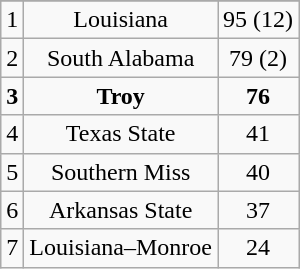<table class="wikitable" style="display: inline-table;">
<tr align="center">
</tr>
<tr align="center">
<td>1</td>
<td>Louisiana</td>
<td>95 (12)</td>
</tr>
<tr align="center">
<td>2</td>
<td>South Alabama</td>
<td>79 (2)</td>
</tr>
<tr align="center">
<td><strong>3</strong></td>
<td><strong>Troy</strong></td>
<td><strong>76</strong></td>
</tr>
<tr align="center">
<td>4</td>
<td>Texas State</td>
<td>41</td>
</tr>
<tr align="center">
<td>5</td>
<td>Southern Miss</td>
<td>40</td>
</tr>
<tr align="center">
<td>6</td>
<td>Arkansas State</td>
<td>37</td>
</tr>
<tr align="center">
<td>7</td>
<td>Louisiana–Monroe</td>
<td>24</td>
</tr>
</table>
